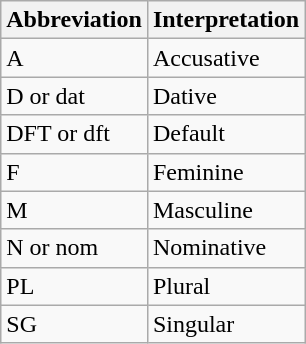<table class="wikitable">
<tr>
<th>Abbreviation</th>
<th>Interpretation</th>
</tr>
<tr>
<td>A</td>
<td>Accusative</td>
</tr>
<tr>
<td>D or dat</td>
<td>Dative</td>
</tr>
<tr>
<td>DFT or dft</td>
<td>Default</td>
</tr>
<tr>
<td>F</td>
<td>Feminine</td>
</tr>
<tr>
<td>M</td>
<td>Masculine</td>
</tr>
<tr>
<td>N or nom</td>
<td>Nominative</td>
</tr>
<tr>
<td>PL</td>
<td>Plural</td>
</tr>
<tr>
<td>SG</td>
<td>Singular</td>
</tr>
</table>
